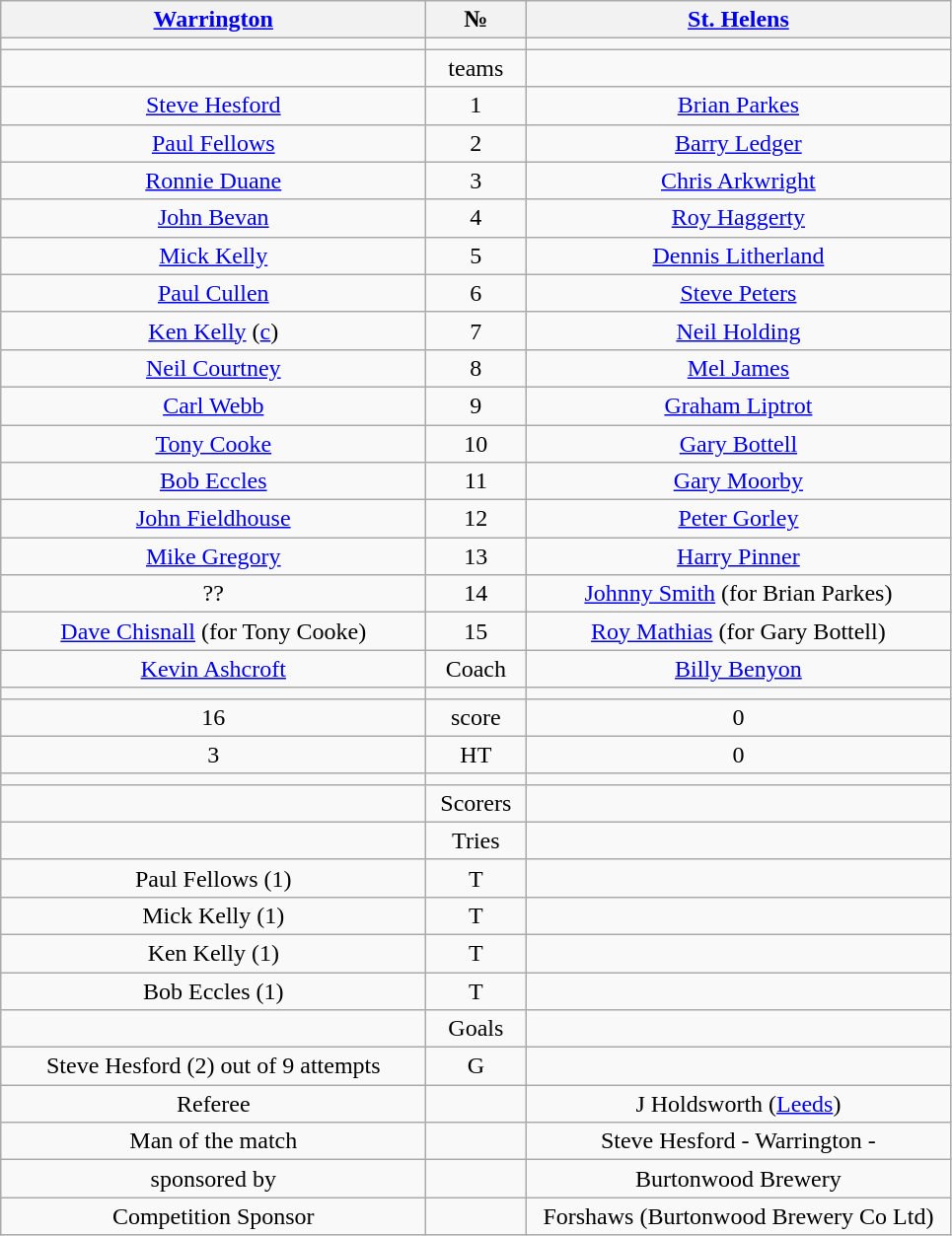<table class="wikitable" style="text-align:center;">
<tr>
<th width=280 abbr=winner><a href='#'>Warrington</a></th>
<th width=60 abbr="Number">№</th>
<th width=280 abbr=runner-up><a href='#'>St. Helens</a></th>
</tr>
<tr>
<td></td>
<td></td>
<td></td>
</tr>
<tr>
<td></td>
<td>teams</td>
<td></td>
</tr>
<tr>
<td><a href='#'>Steve Hesford</a></td>
<td>1</td>
<td><a href='#'>Brian Parkes</a></td>
</tr>
<tr>
<td><a href='#'>Paul Fellows</a></td>
<td>2</td>
<td><a href='#'>Barry Ledger</a></td>
</tr>
<tr>
<td><a href='#'>Ronnie Duane</a></td>
<td>3</td>
<td><a href='#'>Chris Arkwright</a></td>
</tr>
<tr>
<td><a href='#'>John Bevan</a></td>
<td>4</td>
<td><a href='#'>Roy Haggerty</a></td>
</tr>
<tr>
<td><a href='#'>Mick Kelly</a></td>
<td>5</td>
<td><a href='#'>Dennis Litherland</a></td>
</tr>
<tr>
<td><a href='#'>Paul Cullen</a></td>
<td>6</td>
<td><a href='#'>Steve Peters</a></td>
</tr>
<tr>
<td><a href='#'>Ken Kelly</a> (<a href='#'>c</a>)</td>
<td>7</td>
<td><a href='#'>Neil Holding</a></td>
</tr>
<tr>
<td><a href='#'>Neil Courtney</a></td>
<td>8</td>
<td><a href='#'>Mel James</a></td>
</tr>
<tr>
<td><a href='#'>Carl Webb</a></td>
<td>9</td>
<td><a href='#'>Graham Liptrot</a></td>
</tr>
<tr>
<td><a href='#'>Tony Cooke</a></td>
<td>10</td>
<td><a href='#'>Gary Bottell</a></td>
</tr>
<tr>
<td><a href='#'>Bob Eccles</a></td>
<td>11</td>
<td><a href='#'>Gary Moorby</a></td>
</tr>
<tr>
<td><a href='#'>John Fieldhouse</a></td>
<td>12</td>
<td><a href='#'>Peter Gorley</a></td>
</tr>
<tr>
<td><a href='#'>Mike Gregory</a></td>
<td>13</td>
<td><a href='#'>Harry Pinner</a></td>
</tr>
<tr>
<td>??</td>
<td>14</td>
<td><a href='#'>Johnny Smith</a> (for Brian Parkes)</td>
</tr>
<tr>
<td><a href='#'>Dave Chisnall</a> (for Tony Cooke)</td>
<td>15</td>
<td><a href='#'>Roy Mathias</a> (for Gary Bottell)</td>
</tr>
<tr>
<td><a href='#'>Kevin Ashcroft</a></td>
<td>Coach</td>
<td><a href='#'>Billy Benyon</a></td>
</tr>
<tr>
<td></td>
<td></td>
<td></td>
</tr>
<tr>
<td>16</td>
<td>score</td>
<td>0</td>
</tr>
<tr>
<td>3</td>
<td>HT</td>
<td>0</td>
</tr>
<tr>
<td></td>
<td></td>
<td></td>
</tr>
<tr>
<td></td>
<td>Scorers</td>
<td></td>
</tr>
<tr>
<td></td>
<td>Tries</td>
<td></td>
</tr>
<tr>
<td>Paul Fellows (1)</td>
<td>T</td>
<td></td>
</tr>
<tr>
<td>Mick Kelly (1)</td>
<td>T</td>
<td></td>
</tr>
<tr>
<td>Ken Kelly (1)</td>
<td>T</td>
<td></td>
</tr>
<tr>
<td>Bob Eccles (1)</td>
<td>T</td>
<td></td>
</tr>
<tr>
<td></td>
<td>Goals</td>
<td></td>
</tr>
<tr>
<td>Steve Hesford (2) out of 9 attempts</td>
<td>G</td>
<td></td>
</tr>
<tr>
<td>Referee</td>
<td></td>
<td>J Holdsworth (<a href='#'>Leeds</a>)</td>
</tr>
<tr>
<td>Man of the match</td>
<td></td>
<td>Steve Hesford - Warrington - </td>
</tr>
<tr>
<td>sponsored by</td>
<td></td>
<td>Burtonwood Brewery</td>
</tr>
<tr>
<td>Competition Sponsor</td>
<td></td>
<td>Forshaws (Burtonwood Brewery Co Ltd)</td>
</tr>
</table>
